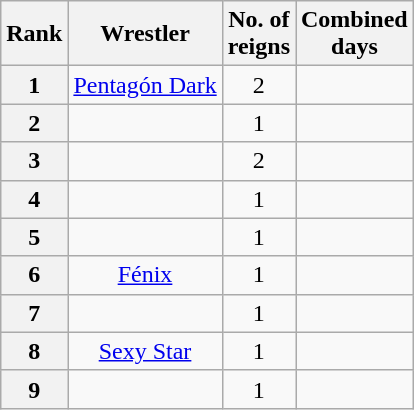<table class="wikitable sortable" style="text-align: center">
<tr>
<th>Rank</th>
<th>Wrestler</th>
<th>No. of<br>reigns</th>
<th>Combined<br>days</th>
</tr>
<tr>
<th>1</th>
<td><a href='#'>Pentagón Dark</a></td>
<td>2</td>
<td></td>
</tr>
<tr>
<th>2</th>
<td></td>
<td>1</td>
<td></td>
</tr>
<tr>
<th>3</th>
<td></td>
<td>2</td>
<td></td>
</tr>
<tr>
<th>4</th>
<td></td>
<td>1</td>
<td></td>
</tr>
<tr>
<th>5</th>
<td></td>
<td>1</td>
<td></td>
</tr>
<tr>
<th>6</th>
<td><a href='#'>Fénix</a></td>
<td>1</td>
<td></td>
</tr>
<tr>
<th>7</th>
<td></td>
<td>1</td>
<td></td>
</tr>
<tr>
<th>8</th>
<td><a href='#'>Sexy Star</a></td>
<td>1</td>
<td></td>
</tr>
<tr>
<th>9</th>
<td></td>
<td>1</td>
<td></td>
</tr>
</table>
